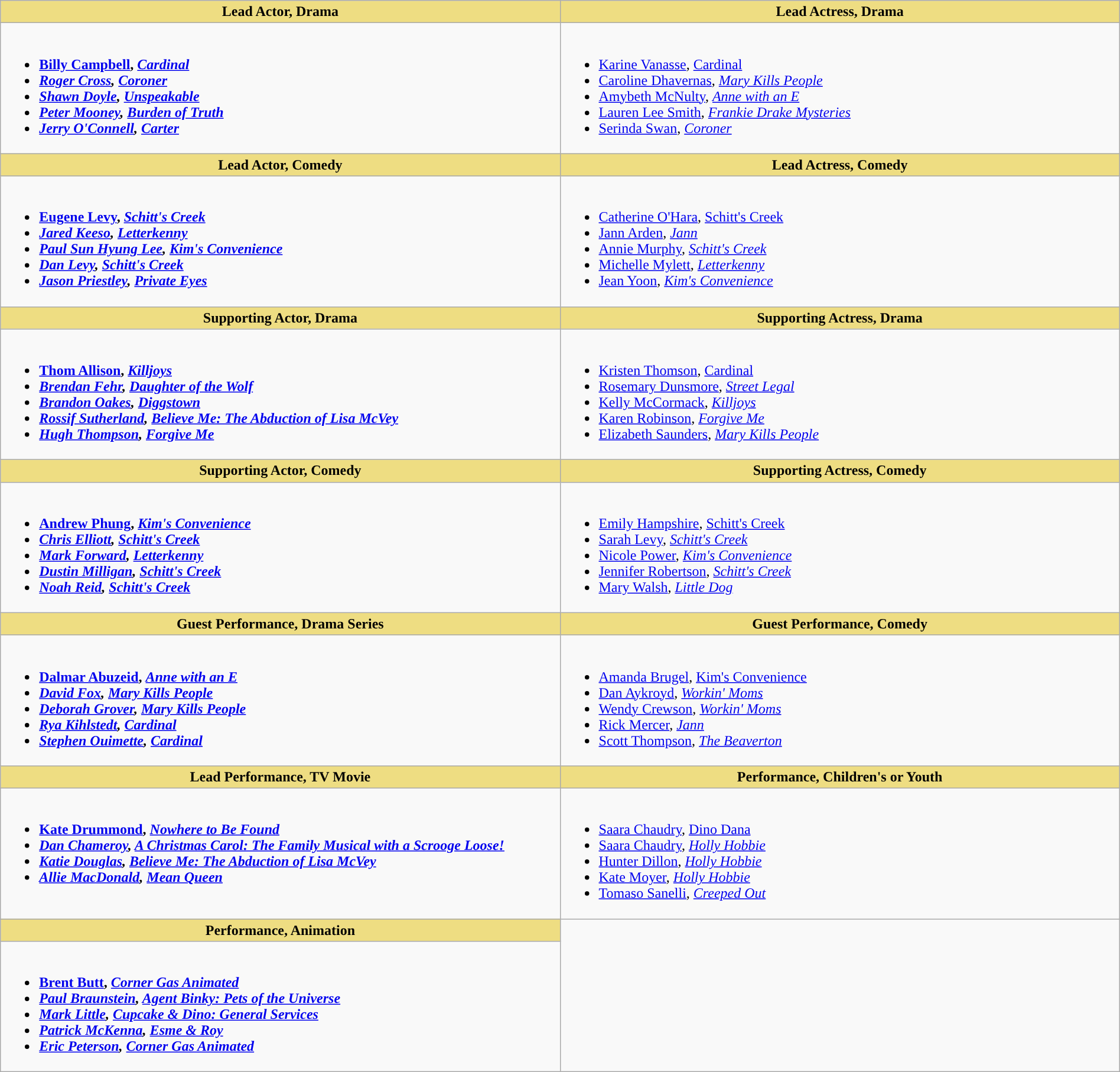<table class=wikitable width="100%">
<tr>
<th style="background:#EEDD82; width:50%">Lead Actor, Drama</th>
<th style="background:#EEDD82; width:50%">Lead Actress, Drama</th>
</tr>
<tr>
<td valign="top"><br><ul><li> <strong><a href='#'>Billy Campbell</a>, <em><a href='#'>Cardinal</a><strong><em></li><li><a href='#'>Roger Cross</a>, </em><a href='#'>Coroner</a><em></li><li><a href='#'>Shawn Doyle</a>, </em><a href='#'>Unspeakable</a><em></li><li><a href='#'>Peter Mooney</a>, </em><a href='#'>Burden of Truth</a><em></li><li><a href='#'>Jerry O'Connell</a>, </em><a href='#'>Carter</a><em></li></ul></td>
<td valign="top"><br><ul><li> </strong><a href='#'>Karine Vanasse</a>, </em><a href='#'>Cardinal</a></em></strong></li><li><a href='#'>Caroline Dhavernas</a>, <em><a href='#'>Mary Kills People</a></em></li><li><a href='#'>Amybeth McNulty</a>, <em><a href='#'>Anne with an E</a></em></li><li><a href='#'>Lauren Lee Smith</a>, <em><a href='#'>Frankie Drake Mysteries</a></em></li><li><a href='#'>Serinda Swan</a>, <em><a href='#'>Coroner</a></em></li></ul></td>
</tr>
<tr>
<th style="background:#EEDD82; width:50%">Lead Actor, Comedy</th>
<th style="background:#EEDD82; width:50%">Lead Actress, Comedy</th>
</tr>
<tr>
<td valign="top"><br><ul><li> <strong><a href='#'>Eugene Levy</a>, <em><a href='#'>Schitt's Creek</a><strong><em></li><li><a href='#'>Jared Keeso</a>, </em><a href='#'>Letterkenny</a><em></li><li><a href='#'>Paul Sun Hyung Lee</a>, </em><a href='#'>Kim's Convenience</a><em></li><li><a href='#'>Dan Levy</a>, </em><a href='#'>Schitt's Creek</a><em></li><li><a href='#'>Jason Priestley</a>, </em><a href='#'>Private Eyes</a><em></li></ul></td>
<td valign="top"><br><ul><li> </strong><a href='#'>Catherine O'Hara</a>, </em><a href='#'>Schitt's Creek</a></em></strong></li><li><a href='#'>Jann Arden</a>, <em><a href='#'>Jann</a></em></li><li><a href='#'>Annie Murphy</a>, <em><a href='#'>Schitt's Creek</a></em></li><li><a href='#'>Michelle Mylett</a>, <em><a href='#'>Letterkenny</a></em></li><li><a href='#'>Jean Yoon</a>, <em><a href='#'>Kim's Convenience</a></em></li></ul></td>
</tr>
<tr>
<th style="background:#EEDD82; width:50%">Supporting Actor, Drama</th>
<th style="background:#EEDD82; width:50%">Supporting Actress, Drama</th>
</tr>
<tr>
<td valign="top"><br><ul><li> <strong><a href='#'>Thom Allison</a>, <em><a href='#'>Killjoys</a><strong><em></li><li><a href='#'>Brendan Fehr</a>, </em><a href='#'>Daughter of the Wolf</a><em></li><li><a href='#'>Brandon Oakes</a>, </em><a href='#'>Diggstown</a><em></li><li><a href='#'>Rossif Sutherland</a>, </em><a href='#'>Believe Me: The Abduction of Lisa McVey</a><em></li><li><a href='#'>Hugh Thompson</a>, </em><a href='#'>Forgive Me</a><em></li></ul></td>
<td valign="top"><br><ul><li> </strong><a href='#'>Kristen Thomson</a>, </em><a href='#'>Cardinal</a></em></strong></li><li><a href='#'>Rosemary Dunsmore</a>, <em><a href='#'>Street Legal</a></em></li><li><a href='#'>Kelly McCormack</a>, <em><a href='#'>Killjoys</a></em></li><li><a href='#'>Karen Robinson</a>, <em><a href='#'>Forgive Me</a></em></li><li><a href='#'>Elizabeth Saunders</a>, <em><a href='#'>Mary Kills People</a></em></li></ul></td>
</tr>
<tr>
<th style="background:#EEDD82; width:50%">Supporting Actor, Comedy</th>
<th style="background:#EEDD82; width:50%">Supporting Actress, Comedy</th>
</tr>
<tr>
<td valign="top"><br><ul><li> <strong><a href='#'>Andrew Phung</a>, <em><a href='#'>Kim's Convenience</a><strong><em></li><li><a href='#'>Chris Elliott</a>, </em><a href='#'>Schitt's Creek</a><em></li><li><a href='#'>Mark Forward</a>, </em><a href='#'>Letterkenny</a><em></li><li><a href='#'>Dustin Milligan</a>, </em><a href='#'>Schitt's Creek</a><em></li><li><a href='#'>Noah Reid</a>, </em><a href='#'>Schitt's Creek</a><em></li></ul></td>
<td valign="top"><br><ul><li> </strong><a href='#'>Emily Hampshire</a>, </em><a href='#'>Schitt's Creek</a></em></strong></li><li><a href='#'>Sarah Levy</a>, <em><a href='#'>Schitt's Creek</a></em></li><li><a href='#'>Nicole Power</a>, <em><a href='#'>Kim's Convenience</a></em></li><li><a href='#'>Jennifer Robertson</a>, <em><a href='#'>Schitt's Creek</a></em></li><li><a href='#'>Mary Walsh</a>, <em><a href='#'>Little Dog</a></em></li></ul></td>
</tr>
<tr>
<th style="background:#EEDD82; width:50%">Guest Performance, Drama Series</th>
<th style="background:#EEDD82; width:50%">Guest Performance, Comedy</th>
</tr>
<tr>
<td valign="top"><br><ul><li> <strong><a href='#'>Dalmar Abuzeid</a>, <em><a href='#'>Anne with an E</a><strong><em></li><li><a href='#'>David Fox</a>, </em><a href='#'>Mary Kills People</a><em></li><li><a href='#'>Deborah Grover</a>, </em><a href='#'>Mary Kills People</a><em></li><li><a href='#'>Rya Kihlstedt</a>, </em><a href='#'>Cardinal</a><em></li><li><a href='#'>Stephen Ouimette</a>, </em><a href='#'>Cardinal</a><em></li></ul></td>
<td valign="top"><br><ul><li> </strong><a href='#'>Amanda Brugel</a>, </em><a href='#'>Kim's Convenience</a></em></strong></li><li><a href='#'>Dan Aykroyd</a>, <em><a href='#'>Workin' Moms</a></em></li><li><a href='#'>Wendy Crewson</a>, <em><a href='#'>Workin' Moms</a></em></li><li><a href='#'>Rick Mercer</a>, <em><a href='#'>Jann</a></em></li><li><a href='#'>Scott Thompson</a>, <em><a href='#'>The Beaverton</a></em></li></ul></td>
</tr>
<tr>
<th style="background:#EEDD82; width:50%">Lead Performance, TV Movie</th>
<th style="background:#EEDD82; width:50%">Performance, Children's or Youth</th>
</tr>
<tr>
<td valign="top"><br><ul><li> <strong><a href='#'>Kate Drummond</a>, <em><a href='#'>Nowhere to Be Found</a><strong><em></li><li><a href='#'>Dan Chameroy</a>, </em><a href='#'>A Christmas Carol: The Family Musical with a Scrooge Loose!</a><em></li><li><a href='#'>Katie Douglas</a>, </em><a href='#'>Believe Me: The Abduction of Lisa McVey</a><em></li><li><a href='#'>Allie MacDonald</a>, </em><a href='#'>Mean Queen</a><em></li></ul></td>
<td valign="top"><br><ul><li> </strong><a href='#'>Saara Chaudry</a>, </em><a href='#'>Dino Dana</a></em></strong></li><li><a href='#'>Saara Chaudry</a>, <em><a href='#'>Holly Hobbie</a></em></li><li><a href='#'>Hunter Dillon</a>, <em><a href='#'>Holly Hobbie</a></em></li><li><a href='#'>Kate Moyer</a>, <em><a href='#'>Holly Hobbie</a></em></li><li><a href='#'>Tomaso Sanelli</a>, <em><a href='#'>Creeped Out</a></em></li></ul></td>
</tr>
<tr>
<th style="background:#EEDD82; width:50%">Performance, Animation</th>
</tr>
<tr>
<td valign="top"><br><ul><li> <strong><a href='#'>Brent Butt</a>, <em><a href='#'>Corner Gas Animated</a><strong><em></li><li><a href='#'>Paul Braunstein</a>, </em><a href='#'>Agent Binky: Pets of the Universe</a><em></li><li><a href='#'>Mark Little</a>, </em><a href='#'>Cupcake & Dino: General Services</a><em></li><li><a href='#'>Patrick McKenna</a>, </em><a href='#'>Esme & Roy</a><em></li><li><a href='#'>Eric Peterson</a>, </em><a href='#'>Corner Gas Animated</a><em></li></ul></td>
</tr>
</table>
